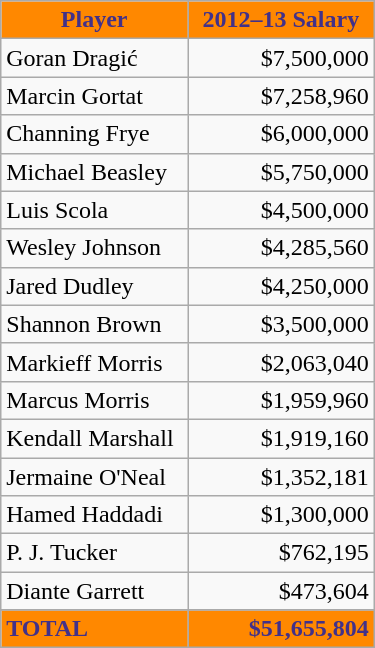<table width=250 px; class="wikitable sortable sortable">
<tr>
<th style="background:#FF8800; color:#423189" width="50%">Player</th>
<th style="background:#FF8800; color:#423189" width="50%">2012–13 Salary</th>
</tr>
<tr>
<td>Goran Dragić</td>
<td align="right">$7,500,000</td>
</tr>
<tr>
<td>Marcin Gortat</td>
<td align="right">$7,258,960</td>
</tr>
<tr>
<td>Channing Frye</td>
<td align="right">$6,000,000</td>
</tr>
<tr>
<td>Michael Beasley</td>
<td align="right">$5,750,000</td>
</tr>
<tr>
<td>Luis Scola</td>
<td align="right">$4,500,000</td>
</tr>
<tr>
<td>Wesley Johnson</td>
<td align="right">$4,285,560</td>
</tr>
<tr>
<td>Jared Dudley</td>
<td align="right">$4,250,000</td>
</tr>
<tr>
<td>Shannon Brown</td>
<td align="right">$3,500,000</td>
</tr>
<tr>
<td>Markieff Morris</td>
<td align="right">$2,063,040</td>
</tr>
<tr>
<td>Marcus Morris</td>
<td align="right">$1,959,960</td>
</tr>
<tr>
<td>Kendall Marshall</td>
<td align="right">$1,919,160</td>
</tr>
<tr>
<td>Jermaine O'Neal</td>
<td align="right">$1,352,181</td>
</tr>
<tr>
<td>Hamed Haddadi</td>
<td align="right">$1,300,000</td>
</tr>
<tr>
<td>P. J. Tucker</td>
<td align="right">$762,195</td>
</tr>
<tr>
<td>Diante Garrett</td>
<td align="right">$473,604</td>
</tr>
<tr>
</tr>
<tr class="sortbottom">
<td style="background:#FF8800; color:#423189" width="50%"><strong>TOTAL</strong></td>
<td style="background:#FF8800; color:#423189" width="50%" align="right"><strong>$51,655,804</strong></td>
</tr>
</table>
